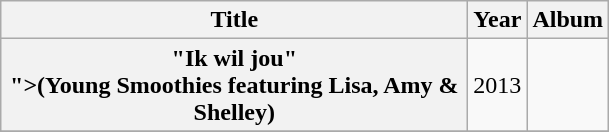<table class="wikitable plainrowheaders" style="text-align:center;" border="1">
<tr>
<th scope="col" style="width:19em;">Title</th>
<th scope="col" style="width:1em;">Year</th>
<th scope="col">Album</th>
</tr>
<tr>
<th scope="row">"Ik wil jou"<br><span>">(Young Smoothies featuring Lisa, Amy & Shelley)</span></th>
<td>2013</td>
<td></td>
</tr>
<tr>
</tr>
</table>
